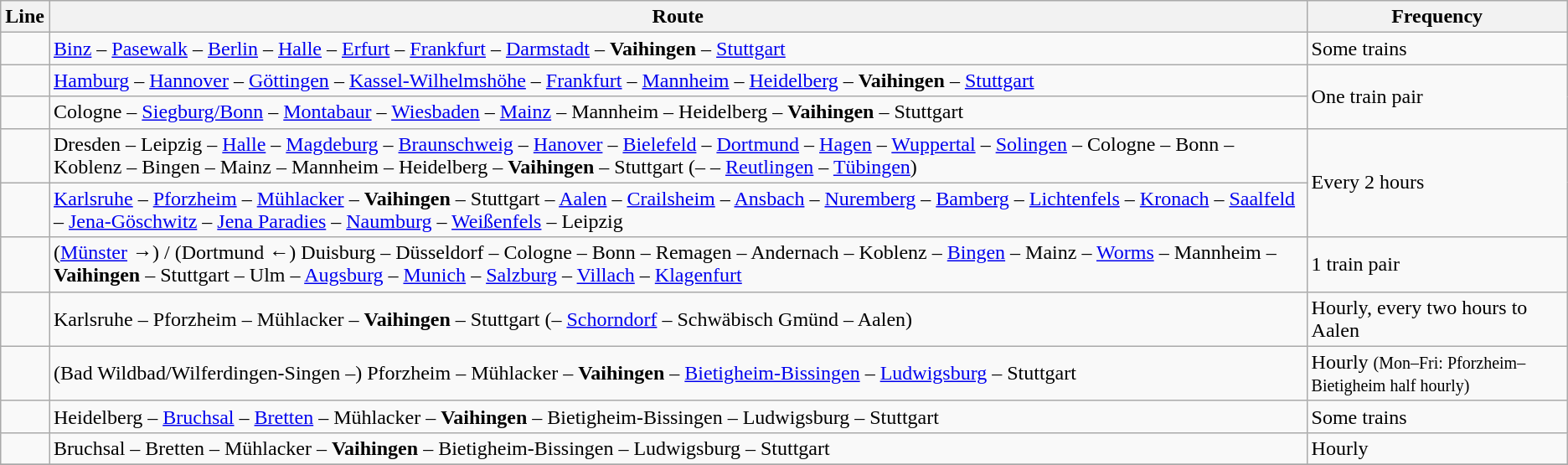<table class="wikitable">
<tr>
<th>Line</th>
<th>Route</th>
<th>Frequency</th>
</tr>
<tr>
<td></td>
<td><a href='#'>Binz</a> – <a href='#'>Pasewalk</a> – <a href='#'>Berlin</a> – <a href='#'>Halle</a> – <a href='#'>Erfurt</a> – <a href='#'>Frankfurt</a> – <a href='#'>Darmstadt</a> – <strong>Vaihingen</strong> – <a href='#'>Stuttgart</a></td>
<td>Some trains</td>
</tr>
<tr>
<td></td>
<td><a href='#'>Hamburg</a> – <a href='#'>Hannover</a> – <a href='#'>Göttingen</a> – <a href='#'>Kassel-Wilhelmshöhe</a> – <a href='#'>Frankfurt</a> – <a href='#'>Mannheim</a> – <a href='#'>Heidelberg</a> – <strong>Vaihingen</strong> – <a href='#'>Stuttgart</a></td>
<td rowspan="2">One train pair</td>
</tr>
<tr>
<td></td>
<td>Cologne –  <a href='#'>Siegburg/Bonn</a> – <a href='#'>Montabaur</a> –  <a href='#'>Wiesbaden</a> – <a href='#'>Mainz</a> – Mannheim – Heidelberg – <strong>Vaihingen</strong> – Stuttgart</td>
</tr>
<tr>
<td></td>
<td>Dresden –  Leipzig – <a href='#'>Halle</a> – <a href='#'>Magdeburg</a> – <a href='#'>Braunschweig</a> – <a href='#'>Hanover</a> – <a href='#'>Bielefeld</a> – <a href='#'>Dortmund</a> – <a href='#'>Hagen</a> – <a href='#'>Wuppertal</a> – <a href='#'>Solingen</a> – Cologne – Bonn – Koblenz – Bingen – Mainz – Mannheim – Heidelberg – <strong>Vaihingen</strong> – Stuttgart (–  – <a href='#'>Reutlingen</a> – <a href='#'>Tübingen</a>)</td>
<td rowspan="2">Every 2 hours</td>
</tr>
<tr>
<td></td>
<td><a href='#'>Karlsruhe</a> – <a href='#'>Pforzheim</a> – <a href='#'>Mühlacker</a> – <strong>Vaihingen</strong> – Stuttgart –  <a href='#'>Aalen</a> – <a href='#'>Crailsheim</a> – <a href='#'>Ansbach</a> – <a href='#'>Nuremberg</a> – <a href='#'>Bamberg</a> – <a href='#'>Lichtenfels</a> – <a href='#'>Kronach</a> – <a href='#'>Saalfeld</a> – <a href='#'>Jena-Göschwitz</a> – <a href='#'>Jena Paradies</a> – <a href='#'>Naumburg</a> – <a href='#'>Weißenfels</a> – Leipzig</td>
</tr>
<tr>
<td></td>
<td>(<a href='#'>Münster</a> →) / (Dortmund ←) Duisburg – Düsseldorf – Cologne – Bonn – Remagen – Andernach – Koblenz – <a href='#'>Bingen</a> – Mainz – <a href='#'>Worms</a> – Mannheim – <strong>Vaihingen</strong> – Stuttgart – Ulm – <a href='#'>Augsburg</a> – <a href='#'>Munich</a> – <a href='#'>Salzburg</a> – <a href='#'>Villach</a> – <a href='#'>Klagenfurt</a></td>
<td>1 train pair</td>
</tr>
<tr>
<td></td>
<td>Karlsruhe – Pforzheim – Mühlacker – <strong>Vaihingen</strong> – Stuttgart (– <a href='#'>Schorndorf</a> – Schwäbisch Gmünd – Aalen)</td>
<td>Hourly, every two hours to Aalen</td>
</tr>
<tr>
<td></td>
<td>(Bad Wildbad/Wilferdingen-Singen –) Pforzheim – Mühlacker – <strong>Vaihingen</strong> – <a href='#'>Bietigheim-Bissingen</a> – <a href='#'>Ludwigsburg</a> – Stuttgart</td>
<td>Hourly <small>(Mon–Fri: Pforzheim–Bietigheim half hourly)</small></td>
</tr>
<tr>
<td></td>
<td>Heidelberg – <a href='#'>Bruchsal</a> – <a href='#'>Bretten</a> – Mühlacker – <strong>Vaihingen</strong> – Bietigheim-Bissingen – Ludwigsburg – Stuttgart</td>
<td>Some trains</td>
</tr>
<tr>
<td></td>
<td>Bruchsal – Bretten – Mühlacker – <strong>Vaihingen</strong> – Bietigheim-Bissingen – Ludwigsburg – Stuttgart</td>
<td>Hourly</td>
</tr>
<tr>
</tr>
</table>
